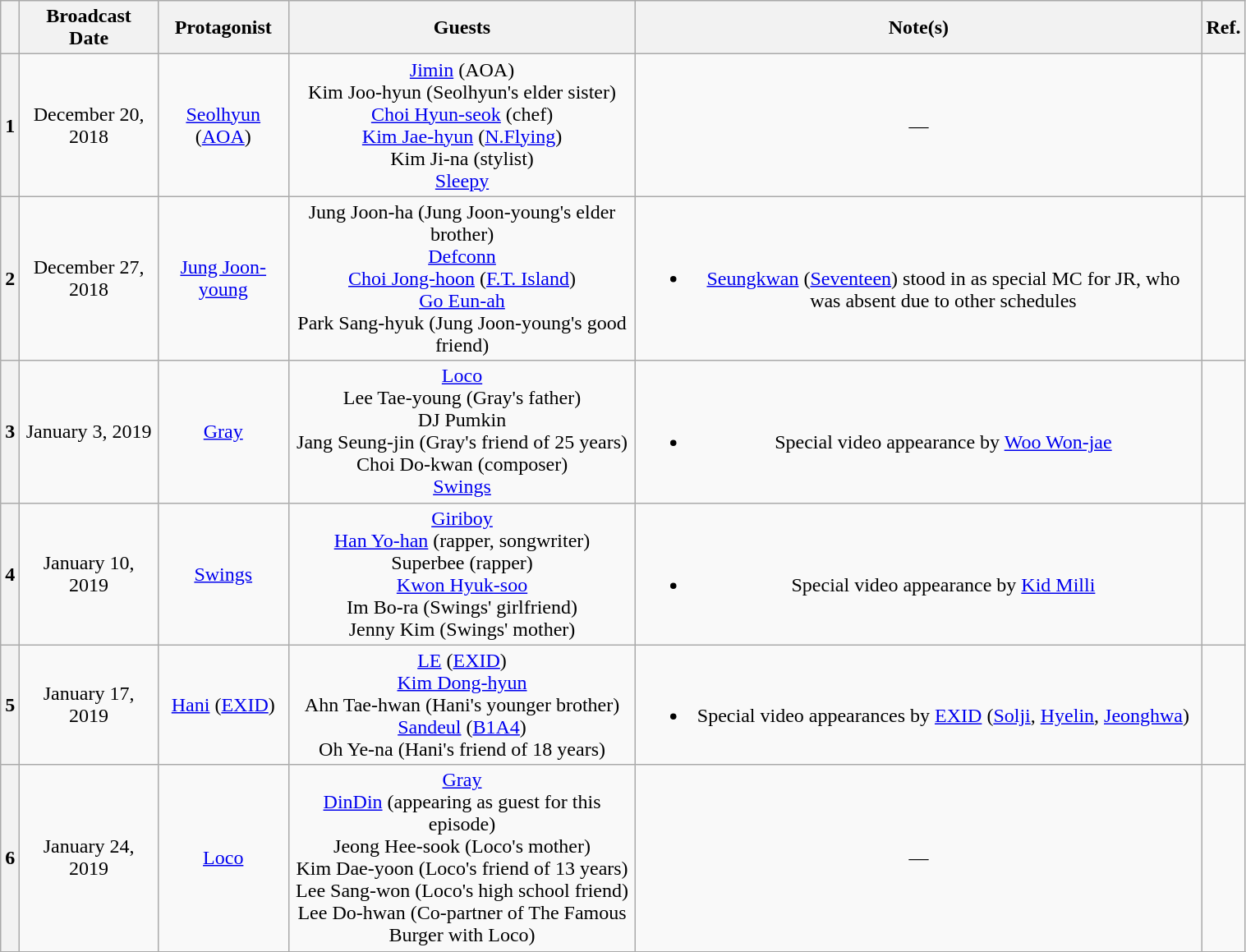<table Class ="wikitable" style="text-align:center" width="80%">
<tr>
<th></th>
<th>Broadcast Date</th>
<th>Protagonist</th>
<th>Guests</th>
<th>Note(s)</th>
<th>Ref.</th>
</tr>
<tr style="text-align:center;">
<th>1</th>
<td>December 20, 2018</td>
<td><a href='#'>Seolhyun</a> (<a href='#'>AOA</a>)</td>
<td><a href='#'>Jimin</a> (AOA)<br>Kim Joo-hyun (Seolhyun's elder sister)<br><a href='#'>Choi Hyun-seok</a> (chef)<br><a href='#'>Kim Jae-hyun</a> (<a href='#'>N.Flying</a>)<br>Kim Ji-na (stylist)<br><a href='#'>Sleepy</a></td>
<td>—</td>
<td></td>
</tr>
<tr style="text-align:center;">
<th>2</th>
<td>December 27, 2018</td>
<td><a href='#'>Jung Joon-young</a></td>
<td>Jung Joon-ha (Jung Joon-young's elder brother)<br><a href='#'>Defconn</a><br><a href='#'>Choi Jong-hoon</a> (<a href='#'>F.T. Island</a>)<br><a href='#'>Go Eun-ah</a><br>Park Sang-hyuk (Jung Joon-young's good friend)</td>
<td><br><ul><li><a href='#'>Seungkwan</a> (<a href='#'>Seventeen</a>) stood in as special MC for JR, who was absent due to other schedules</li></ul></td>
<td></td>
</tr>
<tr style="text-align:center;">
<th>3</th>
<td>January 3, 2019</td>
<td><a href='#'>Gray</a></td>
<td><a href='#'>Loco</a><br>Lee Tae-young (Gray's father)<br>DJ Pumkin<br>Jang Seung-jin (Gray's friend of 25 years)<br>Choi Do-kwan (composer)<br><a href='#'>Swings</a></td>
<td><br><ul><li>Special video appearance by <a href='#'>Woo Won-jae</a></li></ul></td>
<td></td>
</tr>
<tr style="text-align:center;">
<th>4</th>
<td>January 10, 2019</td>
<td><a href='#'>Swings</a></td>
<td><a href='#'>Giriboy</a><br><a href='#'>Han Yo-han</a> (rapper, songwriter)<br>Superbee (rapper)<br><a href='#'>Kwon Hyuk-soo</a><br>Im Bo-ra (Swings' girlfriend)<br>Jenny Kim (Swings' mother)</td>
<td><br><ul><li>Special video appearance by <a href='#'>Kid Milli</a></li></ul></td>
<td></td>
</tr>
<tr style="text-align:center;">
<th>5</th>
<td>January 17, 2019</td>
<td><a href='#'>Hani</a> (<a href='#'>EXID</a>)</td>
<td><a href='#'>LE</a> (<a href='#'>EXID</a>)<br><a href='#'>Kim Dong-hyun</a><br>Ahn Tae-hwan (Hani's younger brother)<br><a href='#'>Sandeul</a> (<a href='#'>B1A4</a>)<br>Oh Ye-na (Hani's friend of 18 years)</td>
<td><br><ul><li>Special video appearances by <a href='#'>EXID</a> (<a href='#'>Solji</a>, <a href='#'>Hyelin</a>, <a href='#'>Jeonghwa</a>)</li></ul></td>
<td></td>
</tr>
<tr style="text-align:center;">
<th>6</th>
<td>January 24, 2019</td>
<td><a href='#'>Loco</a></td>
<td><a href='#'>Gray</a><br><a href='#'>DinDin</a> (appearing as guest for this episode)<br>Jeong Hee-sook (Loco's mother)<br>Kim Dae-yoon (Loco's friend of 13 years)<br>Lee Sang-won (Loco's high school friend)<br>Lee Do-hwan (Co-partner of The Famous Burger with Loco)</td>
<td>—</td>
<td></td>
</tr>
<tr style="text-align:center;">
</tr>
</table>
